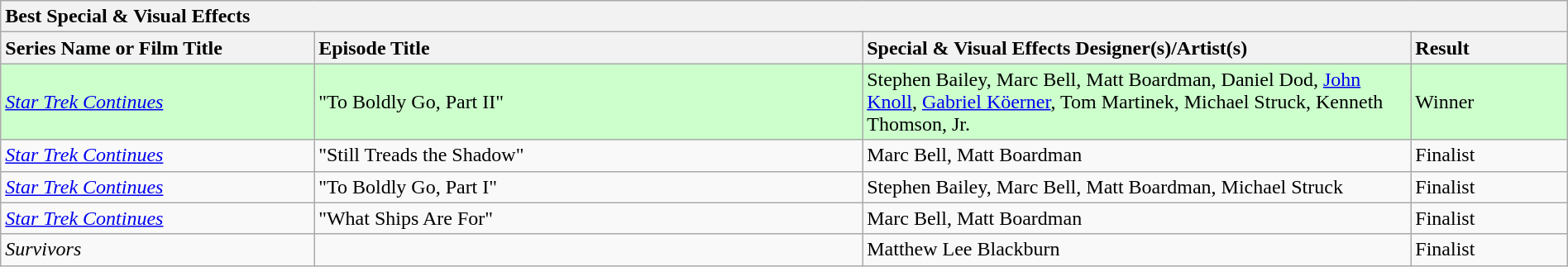<table class="wikitable" width=100%>
<tr>
<th colspan="4" ! style="text-align:left;">Best Special & Visual Effects</th>
</tr>
<tr>
<th style="text-align:left; width: 20%;"><strong>Series Name or Film Title</strong></th>
<th style="text-align:left; width: 35%;"><strong>Episode Title</strong></th>
<th style="text-align:left; width: 35%;"><strong>Special & Visual Effects Designer(s)/Artist(s)</strong></th>
<th style="text-align:left; width: 10%;"><strong>Result</strong></th>
</tr>
<tr style="background-color:#ccffcc;">
<td><em><a href='#'>Star Trek Continues</a></em></td>
<td>"To Boldly Go, Part II"</td>
<td>Stephen Bailey, Marc Bell, Matt Boardman, Daniel Dod, <a href='#'>John Knoll</a>, <a href='#'>Gabriel Köerner</a>, Tom Martinek, Michael Struck, Kenneth Thomson, Jr.</td>
<td>Winner</td>
</tr>
<tr>
<td><em><a href='#'>Star Trek Continues</a></em></td>
<td>"Still Treads the Shadow"</td>
<td>Marc Bell, Matt Boardman</td>
<td>Finalist</td>
</tr>
<tr>
<td><em><a href='#'>Star Trek Continues</a></em></td>
<td>"To Boldly Go, Part I"</td>
<td>Stephen Bailey, Marc Bell, Matt Boardman, Michael Struck</td>
<td>Finalist</td>
</tr>
<tr>
<td><em><a href='#'>Star Trek Continues</a></em></td>
<td>"What Ships Are For"</td>
<td>Marc Bell, Matt Boardman</td>
<td>Finalist</td>
</tr>
<tr>
<td><em>Survivors</em></td>
<td></td>
<td>Matthew Lee Blackburn</td>
<td>Finalist</td>
</tr>
</table>
